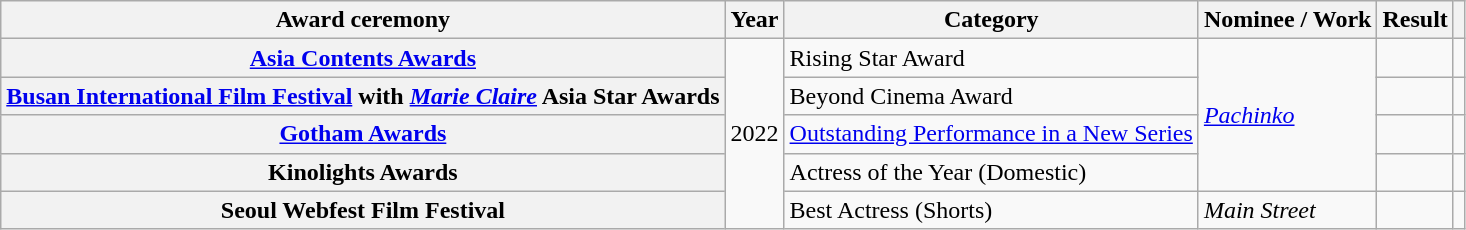<table class="wikitable plainrowheaders">
<tr>
<th scope="col">Award ceremony</th>
<th scope="col">Year</th>
<th scope="col">Category</th>
<th scope="col">Nominee / Work</th>
<th scope="col">Result</th>
<th scope="col" class="unsortable"></th>
</tr>
<tr>
<th scope="row"><a href='#'>Asia Contents Awards</a></th>
<td rowspan="5" style="text-align:center">2022</td>
<td>Rising Star Award</td>
<td rowspan="4"><em><a href='#'>Pachinko</a></em></td>
<td></td>
<td style="text-align:center"></td>
</tr>
<tr>
<th scope="row"><a href='#'>Busan International Film Festival</a> with <em><a href='#'>Marie Claire</a></em> Asia Star Awards</th>
<td>Beyond Cinema Award</td>
<td></td>
<td style="text-align:center"></td>
</tr>
<tr>
<th scope="row"><a href='#'>Gotham Awards</a></th>
<td><a href='#'>Outstanding Performance in a New Series</a></td>
<td></td>
<td style="text-align:center"></td>
</tr>
<tr>
<th scope="row">Kinolights Awards</th>
<td>Actress of the Year (Domestic)</td>
<td></td>
<td style="text-align:center"></td>
</tr>
<tr>
<th scope="row">Seoul Webfest Film Festival</th>
<td>Best Actress (Shorts)</td>
<td><em>Main Street</em></td>
<td></td>
<td style="text-align:center"></td>
</tr>
</table>
